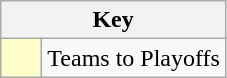<table class="wikitable" style="text-align: center;">
<tr>
<th colspan=2>Key</th>
</tr>
<tr>
<td style="background:#ffffcc; width:20px;"></td>
<td align=left>Teams to Playoffs</td>
</tr>
</table>
